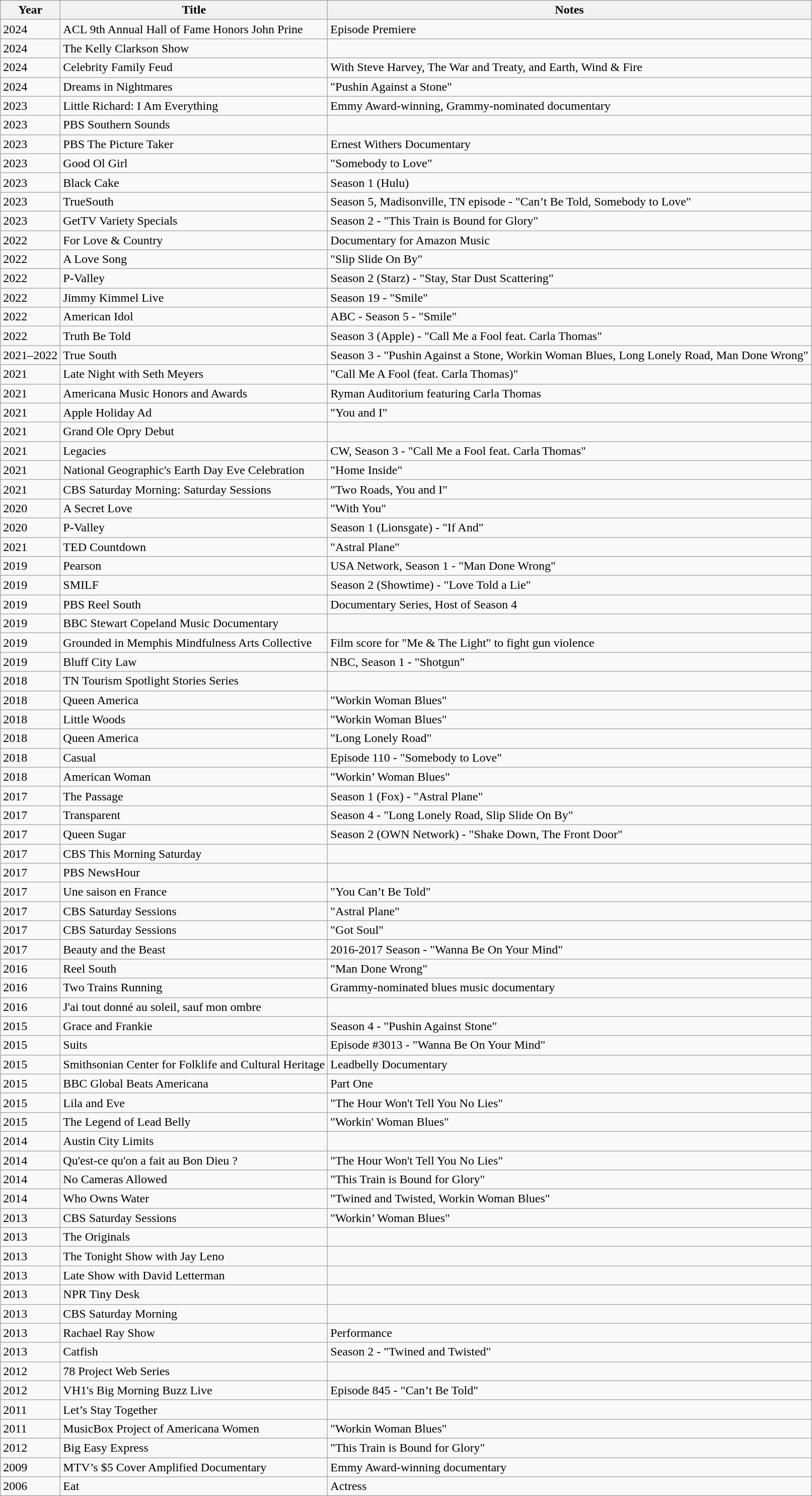<table class="wikitable sortable">
<tr>
<th>Year</th>
<th>Title</th>
<th>Notes</th>
</tr>
<tr>
<td>2024</td>
<td>ACL 9th Annual Hall of Fame Honors John Prine</td>
<td>Episode Premiere</td>
</tr>
<tr>
<td>2024</td>
<td>The Kelly Clarkson Show</td>
<td></td>
</tr>
<tr>
<td>2024</td>
<td>Celebrity Family Feud</td>
<td>With Steve Harvey, The War and Treaty, and Earth, Wind & Fire</td>
</tr>
<tr>
<td>2024</td>
<td>Dreams in Nightmares</td>
<td>"Pushin Against a Stone"</td>
</tr>
<tr>
<td>2023</td>
<td>Little Richard: I Am Everything</td>
<td>Emmy Award-winning, Grammy-nominated documentary</td>
</tr>
<tr>
<td>2023</td>
<td>PBS Southern Sounds</td>
<td></td>
</tr>
<tr>
<td>2023</td>
<td>PBS The Picture Taker</td>
<td>Ernest Withers Documentary</td>
</tr>
<tr>
<td>2023</td>
<td>Good Ol Girl</td>
<td>"Somebody to Love"</td>
</tr>
<tr>
<td>2023</td>
<td>Black Cake</td>
<td>Season 1 (Hulu)</td>
</tr>
<tr>
<td>2023</td>
<td>TrueSouth</td>
<td>Season 5, Madisonville, TN episode - "Can’t Be Told, Somebody to Love"</td>
</tr>
<tr>
<td>2023</td>
<td>GetTV Variety Specials</td>
<td>Season 2 - "This Train is Bound for Glory"</td>
</tr>
<tr>
<td>2022</td>
<td>For Love & Country</td>
<td>Documentary for Amazon Music</td>
</tr>
<tr>
<td>2022</td>
<td>A Love Song</td>
<td>"Slip Slide On By"</td>
</tr>
<tr>
<td>2022</td>
<td>P-Valley</td>
<td>Season 2 (Starz) - "Stay, Star Dust Scattering"</td>
</tr>
<tr>
<td>2022</td>
<td>Jimmy Kimmel Live</td>
<td>Season 19 - "Smile"</td>
</tr>
<tr>
<td>2022</td>
<td>American Idol</td>
<td>ABC - Season 5 - "Smile"</td>
</tr>
<tr>
<td>2022</td>
<td>Truth Be Told</td>
<td>Season 3 (Apple) - "Call Me a Fool feat. Carla Thomas"</td>
</tr>
<tr>
<td>2021–2022</td>
<td>True South</td>
<td>Season 3 - "Pushin Against a Stone, Workin Woman Blues, Long Lonely Road, Man Done Wrong"</td>
</tr>
<tr>
<td>2021</td>
<td>Late Night with Seth Meyers</td>
<td>"Call Me A Fool (feat. Carla Thomas)"</td>
</tr>
<tr>
<td>2021</td>
<td>Americana Music Honors and Awards</td>
<td>Ryman Auditorium featuring Carla Thomas</td>
</tr>
<tr>
<td>2021</td>
<td>Apple Holiday Ad</td>
<td>"You and I"</td>
</tr>
<tr>
<td>2021</td>
<td>Grand Ole Opry Debut</td>
<td></td>
</tr>
<tr>
<td>2021</td>
<td>Legacies</td>
<td>CW, Season 3 - "Call Me a Fool feat. Carla Thomas"</td>
</tr>
<tr>
<td>2021</td>
<td>National Geographic's Earth Day Eve Celebration</td>
<td>"Home Inside"</td>
</tr>
<tr>
<td>2021</td>
<td>CBS Saturday Morning: Saturday Sessions</td>
<td>"Two Roads, You and I"</td>
</tr>
<tr>
<td>2020</td>
<td>A Secret Love</td>
<td>"With You"</td>
</tr>
<tr>
<td>2020</td>
<td>P-Valley</td>
<td>Season 1 (Lionsgate) - "If And"</td>
</tr>
<tr>
<td>2021</td>
<td>TED Countdown</td>
<td>"Astral Plane"</td>
</tr>
<tr>
<td>2019</td>
<td>Pearson</td>
<td>USA Network, Season 1 - "Man Done Wrong"</td>
</tr>
<tr>
<td>2019</td>
<td>SMILF</td>
<td>Season 2 (Showtime) - "Love Told a Lie"</td>
</tr>
<tr>
<td>2019</td>
<td>PBS Reel South</td>
<td>Documentary Series, Host of Season 4</td>
</tr>
<tr>
<td>2019</td>
<td>BBC Stewart Copeland Music Documentary</td>
<td></td>
</tr>
<tr>
<td>2019</td>
<td>Grounded in Memphis Mindfulness Arts Collective</td>
<td>Film score for "Me & The Light" to fight gun violence</td>
</tr>
<tr>
<td>2019</td>
<td>Bluff City Law</td>
<td>NBC, Season 1 - "Shotgun"</td>
</tr>
<tr>
<td>2018</td>
<td>TN Tourism Spotlight Stories Series</td>
<td></td>
</tr>
<tr>
<td>2018</td>
<td>Queen America</td>
<td>"Workin Woman Blues"</td>
</tr>
<tr>
<td>2018</td>
<td>Little Woods</td>
<td>"Workin Woman Blues"</td>
</tr>
<tr>
<td>2018</td>
<td>Queen America</td>
<td>"Long Lonely Road"</td>
</tr>
<tr>
<td>2018</td>
<td>Casual</td>
<td>Episode 110 - "Somebody to Love"</td>
</tr>
<tr>
<td>2018</td>
<td>American Woman</td>
<td>"Workin’ Woman Blues"</td>
</tr>
<tr>
<td>2017</td>
<td>The Passage</td>
<td>Season 1 (Fox) - "Astral Plane"</td>
</tr>
<tr>
<td>2017</td>
<td>Transparent</td>
<td>Season 4 - "Long Lonely Road, Slip Slide On By"</td>
</tr>
<tr>
<td>2017</td>
<td>Queen Sugar</td>
<td>Season 2 (OWN Network) - "Shake Down, The Front Door"</td>
</tr>
<tr>
<td>2017</td>
<td>CBS This Morning Saturday</td>
<td></td>
</tr>
<tr>
<td>2017</td>
<td>PBS NewsHour</td>
<td></td>
</tr>
<tr>
<td>2017</td>
<td>Une saison en France</td>
<td>"You Can’t Be Told"</td>
</tr>
<tr>
<td>2017</td>
<td>CBS Saturday Sessions</td>
<td>"Astral Plane"</td>
</tr>
<tr>
<td>2017</td>
<td>CBS Saturday Sessions</td>
<td>"Got Soul"</td>
</tr>
<tr>
<td>2017</td>
<td>Beauty and the Beast</td>
<td>2016-2017 Season - "Wanna Be On Your Mind"</td>
</tr>
<tr>
<td>2016</td>
<td>Reel South</td>
<td>"Man Done Wrong"</td>
</tr>
<tr>
<td>2016</td>
<td>Two Trains Running</td>
<td>Grammy-nominated blues music documentary</td>
</tr>
<tr>
<td>2016</td>
<td>J'ai tout donné au soleil, sauf mon ombre</td>
<td></td>
</tr>
<tr>
<td>2015</td>
<td>Grace and Frankie</td>
<td>Season 4 - "Pushin Against Stone"</td>
</tr>
<tr>
<td>2015</td>
<td>Suits</td>
<td>Episode #3013 - "Wanna Be On Your Mind"</td>
</tr>
<tr>
<td>2015</td>
<td>Smithsonian Center for Folklife and Cultural Heritage</td>
<td>Leadbelly Documentary</td>
</tr>
<tr>
<td>2015</td>
<td>BBC Global Beats Americana</td>
<td>Part One</td>
</tr>
<tr>
<td>2015</td>
<td>Lila and Eve</td>
<td>"The Hour Won't Tell You No Lies"</td>
</tr>
<tr>
<td>2015</td>
<td>The Legend of Lead Belly</td>
<td>"Workin' Woman Blues"</td>
</tr>
<tr>
<td>2014</td>
<td>Austin City Limits</td>
<td></td>
</tr>
<tr>
<td>2014</td>
<td>Qu'est-ce qu'on a fait au Bon Dieu ?</td>
<td>"The Hour Won't Tell You No Lies"</td>
</tr>
<tr>
<td>2014</td>
<td>No Cameras Allowed</td>
<td>"This Train is Bound for Glory"</td>
</tr>
<tr>
<td>2014</td>
<td>Who Owns Water</td>
<td>"Twined and Twisted, Workin Woman Blues"</td>
</tr>
<tr>
<td>2013</td>
<td>CBS Saturday Sessions</td>
<td>"Workin’ Woman Blues"</td>
</tr>
<tr>
<td>2013</td>
<td>The Originals</td>
<td></td>
</tr>
<tr>
<td>2013</td>
<td>The Tonight Show with Jay Leno</td>
<td></td>
</tr>
<tr>
<td>2013</td>
<td>Late Show with David Letterman</td>
<td></td>
</tr>
<tr>
<td>2013</td>
<td>NPR Tiny Desk</td>
<td></td>
</tr>
<tr>
<td>2013</td>
<td>CBS Saturday Morning</td>
<td></td>
</tr>
<tr>
<td>2013</td>
<td>Rachael Ray Show</td>
<td>Performance</td>
</tr>
<tr>
<td>2013</td>
<td>Catfish</td>
<td>Season 2 - "Twined and Twisted"</td>
</tr>
<tr>
<td>2012</td>
<td>78 Project Web Series</td>
<td></td>
</tr>
<tr>
<td>2012</td>
<td>VH1's Big Morning Buzz Live</td>
<td>Episode 845 - "Can’t Be Told"</td>
</tr>
<tr>
<td>2011</td>
<td>Let’s Stay Together</td>
<td></td>
</tr>
<tr>
<td>2011</td>
<td>MusicBox Project of Americana Women</td>
<td>"Workin Woman Blues"</td>
</tr>
<tr>
<td>2012</td>
<td>Big Easy Express</td>
<td>"This Train is Bound for Glory"</td>
</tr>
<tr>
<td>2009</td>
<td>MTV’s $5 Cover Amplified Documentary</td>
<td>Emmy Award-winning documentary</td>
</tr>
<tr>
<td>2006</td>
<td>Eat</td>
<td>Actress</td>
</tr>
</table>
